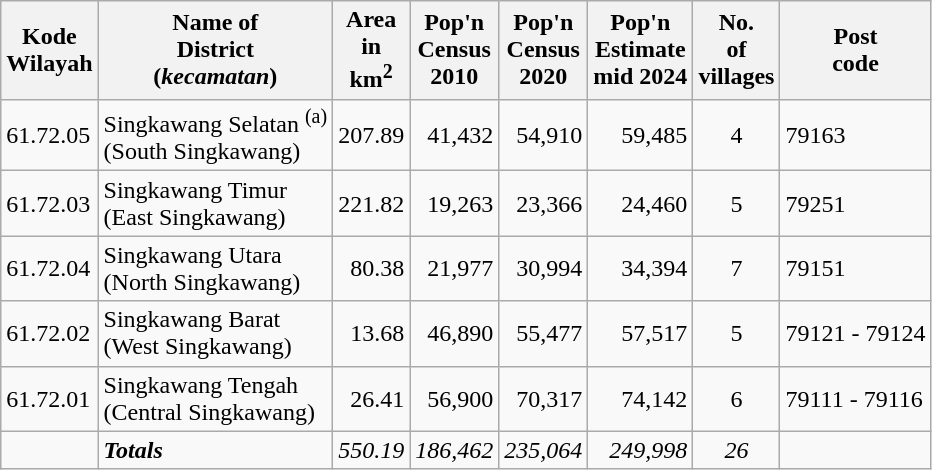<table class="sortable wikitable">
<tr>
<th>Kode <br>Wilayah</th>
<th>Name of<br>District<br>(<em>kecamatan</em>)</th>
<th>Area <br> in<br>km<sup>2</sup></th>
<th>Pop'n<br>Census<br>2010</th>
<th>Pop'n<br>Census<br>2020</th>
<th>Pop'n<br>Estimate<br>mid 2024</th>
<th>No. <br>of<br>villages</th>
<th>Post<br>code</th>
</tr>
<tr>
<td>61.72.05</td>
<td>Singkawang Selatan <sup>(a)</sup> <br> (South Singkawang)</td>
<td align="right">207.89</td>
<td align="right">41,432</td>
<td align="right">54,910</td>
<td align="right">59,485</td>
<td align="center">4</td>
<td>79163</td>
</tr>
<tr>
<td>61.72.03</td>
<td>Singkawang Timur <br> (East Singkawang)</td>
<td align="right">221.82</td>
<td align="right">19,263</td>
<td align="right">23,366</td>
<td align="right">24,460</td>
<td align="center">5</td>
<td>79251</td>
</tr>
<tr>
<td>61.72.04</td>
<td>Singkawang Utara <br> (North Singkawang)</td>
<td align="right">80.38</td>
<td align="right">21,977</td>
<td align="right">30,994</td>
<td align="right">34,394</td>
<td align="center">7</td>
<td>79151</td>
</tr>
<tr>
<td>61.72.02</td>
<td>Singkawang Barat <br> (West Singkawang)</td>
<td align="right">13.68</td>
<td align="right">46,890</td>
<td align="right">55,477</td>
<td align="right">57,517</td>
<td align="center">5</td>
<td>79121 - 79124</td>
</tr>
<tr>
<td>61.72.01</td>
<td>Singkawang Tengah <br> (Central Singkawang)</td>
<td align="right">26.41</td>
<td align="right">56,900</td>
<td align="right">70,317</td>
<td align="right">74,142</td>
<td align="center">6</td>
<td>79111 - 79116</td>
</tr>
<tr>
<td></td>
<td><strong><em>Totals</em></strong></td>
<td align="right"><em>550.19</em></td>
<td align="right"><em>186,462</em></td>
<td align="right"><em>235,064</em></td>
<td align="right"><em>249,998</em></td>
<td align="center"><em>26</em></td>
<td></td>
</tr>
</table>
